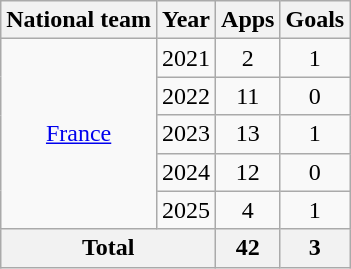<table class="wikitable" style="text-align:center">
<tr>
<th>National team</th>
<th>Year</th>
<th>Apps</th>
<th>Goals</th>
</tr>
<tr>
<td rowspan="5"><a href='#'>France</a></td>
<td>2021</td>
<td>2</td>
<td>1</td>
</tr>
<tr>
<td>2022</td>
<td>11</td>
<td>0</td>
</tr>
<tr>
<td>2023</td>
<td>13</td>
<td>1</td>
</tr>
<tr>
<td>2024</td>
<td>12</td>
<td>0</td>
</tr>
<tr>
<td>2025</td>
<td>4</td>
<td>1</td>
</tr>
<tr>
<th colspan="2">Total</th>
<th>42</th>
<th>3</th>
</tr>
</table>
